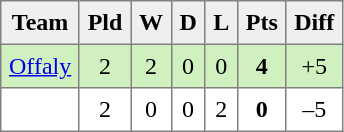<table style=border-collapse:collapse border=1 cellspacing=0 cellpadding=5>
<tr align=center bgcolor=#efefef>
<th>Team</th>
<th>Pld</th>
<th>W</th>
<th>D</th>
<th>L</th>
<th>Pts</th>
<th>Diff</th>
</tr>
<tr align=center style="background:#D0F0C0;">
<td style="text-align:left;"> <a href='#'>Offaly</a></td>
<td>2</td>
<td>2</td>
<td>0</td>
<td>0</td>
<td><strong>4</strong></td>
<td>+5</td>
</tr>
<tr align=center style="background:#FFFFFF;">
<td style="text-align:left;"> </td>
<td>2</td>
<td>0</td>
<td>0</td>
<td>2</td>
<td><strong>0</strong></td>
<td>–5</td>
</tr>
</table>
